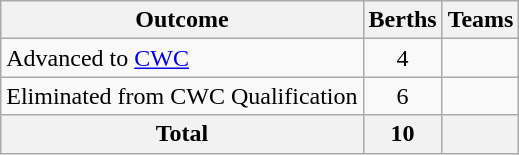<table class="wikitable">
<tr>
<th>Outcome</th>
<th>Berths</th>
<th>Teams</th>
</tr>
<tr>
<td>Advanced to <a href='#'>CWC</a></td>
<td style="text-align:center;">4</td>
<td></td>
</tr>
<tr>
<td>Eliminated from CWC Qualification</td>
<td style="text-align:center;">6</td>
<td></td>
</tr>
<tr>
<th>Total</th>
<th style="text-align:center;">10</th>
<th></th>
</tr>
</table>
